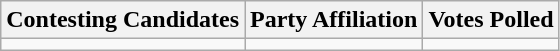<table class="wikitable sortable">
<tr>
<th>Contesting Candidates</th>
<th>Party Affiliation</th>
<th>Votes Polled</th>
</tr>
<tr>
<td></td>
<td></td>
<td></td>
</tr>
</table>
